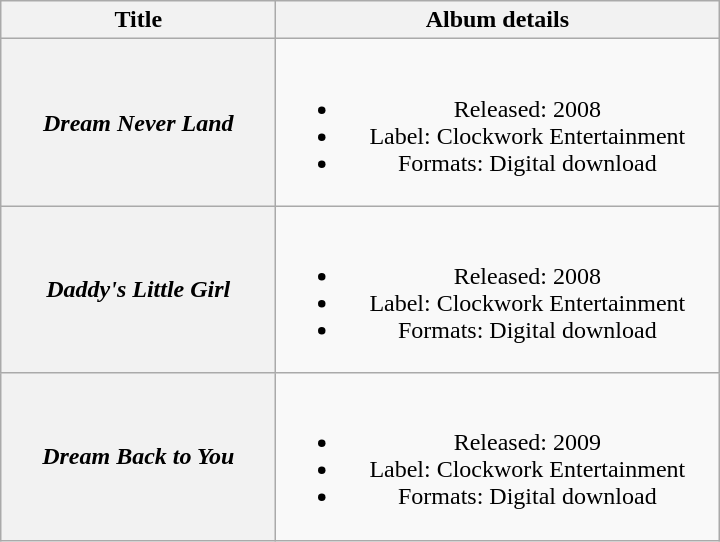<table class="wikitable plainrowheaders" style="text-align:center;">
<tr>
<th scope="col" rowspan="1" style="width:11em;">Title</th>
<th scope="col" rowspan="1" style="width:18em;">Album details</th>
</tr>
<tr>
<th scope="row"><em>Dream Never Land</em></th>
<td><br><ul><li>Released: 2008</li><li>Label: Clockwork Entertainment</li><li>Formats: Digital download</li></ul></td>
</tr>
<tr>
<th scope="row"><em>Daddy's Little Girl</em></th>
<td><br><ul><li>Released: 2008</li><li>Label: Clockwork Entertainment</li><li>Formats: Digital download</li></ul></td>
</tr>
<tr>
<th scope="row"><em>Dream Back to You</em></th>
<td><br><ul><li>Released: 2009</li><li>Label: Clockwork Entertainment</li><li>Formats: Digital download</li></ul></td>
</tr>
</table>
